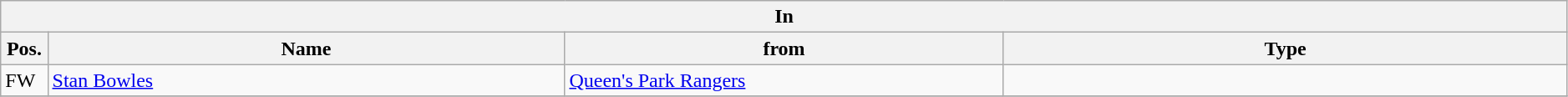<table class="wikitable" style="font-size:100%;width:99%;">
<tr>
<th colspan="4">In</th>
</tr>
<tr>
<th width=3%>Pos.</th>
<th width=33%>Name</th>
<th width=28%>from</th>
<th width=36%>Type</th>
</tr>
<tr>
<td>FW</td>
<td><a href='#'>Stan Bowles</a></td>
<td><a href='#'>Queen's Park Rangers</a></td>
<td></td>
</tr>
<tr>
</tr>
</table>
